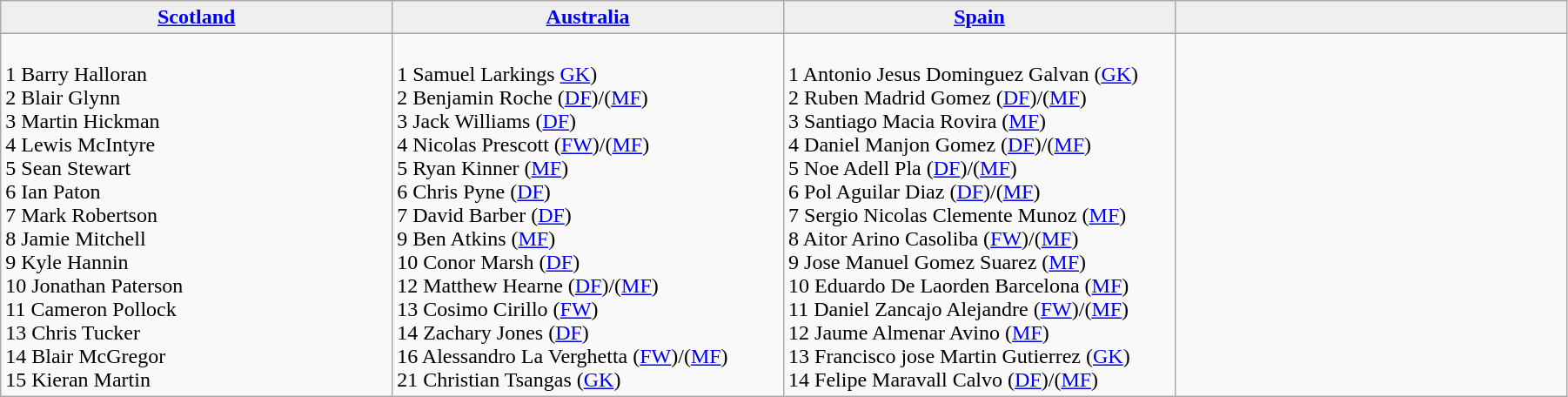<table class="wikitable mw-collapsible mw-collapsed" cellpadding=5 cellspacing=0 style="width:95%">
<tr align=center>
<td bgcolor="#efefef" width="200"><strong> <a href='#'>Scotland</a></strong></td>
<td bgcolor="#efefef" width="200"><strong> <a href='#'>Australia</a></strong></td>
<td bgcolor="#efefef" width="200"><strong> <a href='#'>Spain</a></strong></td>
<td bgcolor="#efefef" width="200"></td>
</tr>
<tr valign=top>
<td><br>1 Barry Halloran<br>
2 Blair Glynn <br>
3 Martin Hickman<br>
4 Lewis McIntyre<br>
5 Sean Stewart<br>
6 Ian Paton<br>
7 Mark Robertson<br>
8 Jamie Mitchell<br>
9 Kyle Hannin<br>
10 Jonathan Paterson<br>
11 Cameron Pollock<br>
13 Chris Tucker<br>
14 Blair McGregor<br>
15 Kieran Martin<br></td>
<td><br>1 Samuel Larkings <a href='#'>GK</a>)<br>
2 Benjamin Roche (<a href='#'>DF</a>)/(<a href='#'>MF</a>)<br>
3 Jack Williams (<a href='#'>DF</a>)<br>
4 Nicolas Prescott (<a href='#'>FW</a>)/(<a href='#'>MF</a>)<br>
5 Ryan Kinner (<a href='#'>MF</a>)<br>
6 Chris Pyne (<a href='#'>DF</a>)<br>
7 David Barber (<a href='#'>DF</a>)<br>
9 Ben Atkins (<a href='#'>MF</a>)<br>
10 Conor Marsh (<a href='#'>DF</a>)<br>
12 Matthew Hearne (<a href='#'>DF</a>)/(<a href='#'>MF</a>)<br>
13 Cosimo Cirillo (<a href='#'>FW</a>)<br>
14 Zachary Jones (<a href='#'>DF</a>)<br>
16 Alessandro La Verghetta (<a href='#'>FW</a>)/(<a href='#'>MF</a>)<br>
21 Christian Tsangas (<a href='#'>GK</a>)<br></td>
<td><br>1 Antonio Jesus Dominguez Galvan (<a href='#'>GK</a>)<br>
2 Ruben Madrid Gomez (<a href='#'>DF</a>)/(<a href='#'>MF</a>)<br>
3 Santiago	Macia Rovira (<a href='#'>MF</a>)<br>
4 Daniel Manjon Gomez (<a href='#'>DF</a>)/(<a href='#'>MF</a>)<br>
5 Noe Adell Pla (<a href='#'>DF</a>)/(<a href='#'>MF</a>)<br>
6 Pol Aguilar Diaz (<a href='#'>DF</a>)/(<a href='#'>MF</a>)<br>
7 Sergio Nicolas Clemente Munoz (<a href='#'>MF</a>)<br>
8 Aitor Arino Casoliba (<a href='#'>FW</a>)/(<a href='#'>MF</a>)<br>
9 Jose Manuel Gomez Suarez (<a href='#'>MF</a>)<br>
10 Eduardo De Laorden Barcelona (<a href='#'>MF</a>)<br>
11 Daniel Zancajo Alejandre (<a href='#'>FW</a>)/(<a href='#'>MF</a>)<br>
12 Jaume Almenar Avino (<a href='#'>MF</a>)<br>
13 Francisco jose Martin Gutierrez (<a href='#'>GK</a>)<br>
14 Felipe Maravall Calvo (<a href='#'>DF</a>)/(<a href='#'>MF</a>)<br></td>
<td></td>
</tr>
</table>
